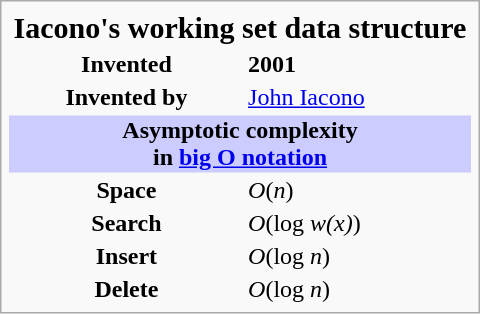<table class="infobox" style="width: 20em">
<tr>
<th colspan="2" style="font-size: 125%; text-align: center"><strong>Iacono's working set data structure</strong></th>
</tr>
<tr>
<th><strong>Invented</strong></th>
<td><strong>2001</strong></td>
</tr>
<tr>
<th>Invented by</th>
<td><a href='#'>John Iacono</a></td>
</tr>
<tr>
<th colspan="2" style="text-align: center; background-color: #CCCCFF; color: #000000;">Asymptotic complexity<br>in <a href='#'>big O notation</a></th>
</tr>
<tr>
<th>Space</th>
<td><em>O</em>(<em>n</em>)</td>
</tr>
<tr>
<th>Search</th>
<td><em>O</em>(log <em>w(x)</em>)</td>
</tr>
<tr>
<th>Insert</th>
<td><em>O</em>(log <em>n</em>)</td>
</tr>
<tr>
<th>Delete</th>
<td><em>O</em>(log <em>n</em>)</td>
</tr>
</table>
